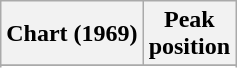<table class="wikitable sortable plainrowheaders" style="text-align:center">
<tr>
<th>Chart (1969)</th>
<th>Peak<br>position</th>
</tr>
<tr>
</tr>
<tr>
</tr>
</table>
